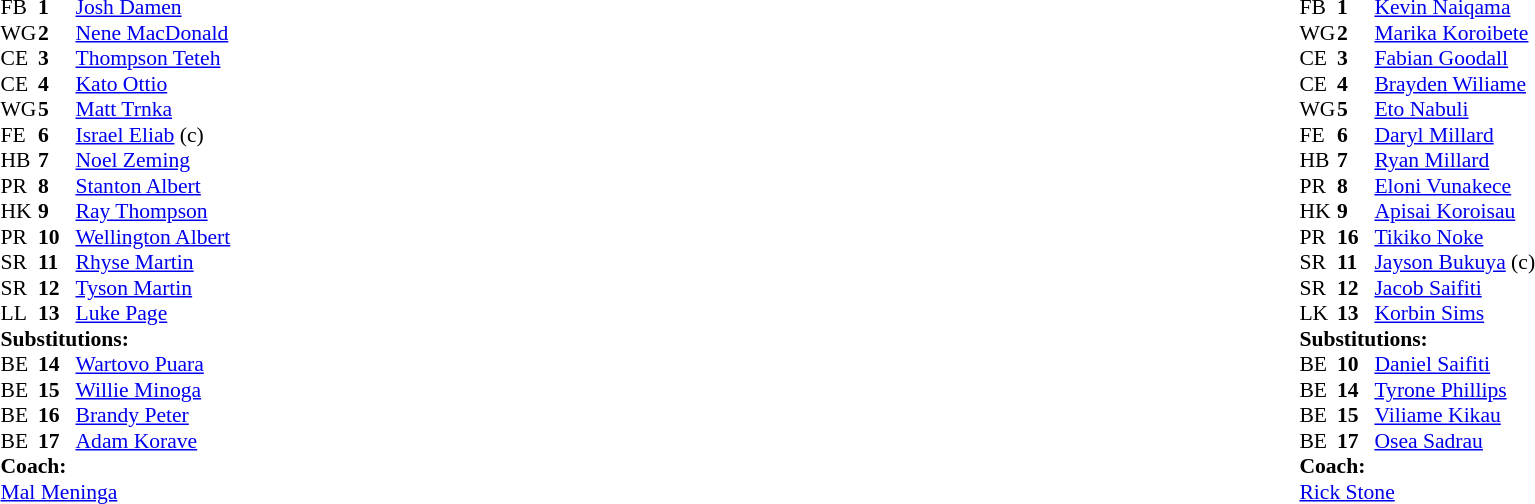<table width="100%">
<tr>
<td valign="top" width="50%"><br><table style="font-size: 90%" cellspacing="0" cellpadding="0">
<tr>
<th width="25"></th>
<th width="25"></th>
</tr>
<tr>
<td>FB</td>
<td><strong>1</strong></td>
<td><a href='#'>Josh Damen</a></td>
</tr>
<tr>
<td>WG</td>
<td><strong>2</strong></td>
<td><a href='#'>Nene MacDonald</a></td>
</tr>
<tr>
<td>CE</td>
<td><strong>3</strong></td>
<td><a href='#'>Thompson Teteh</a></td>
</tr>
<tr>
<td>CE</td>
<td><strong>4</strong></td>
<td><a href='#'>Kato Ottio</a></td>
</tr>
<tr>
<td>WG</td>
<td><strong>5</strong></td>
<td><a href='#'>Matt Trnka</a></td>
</tr>
<tr>
<td>FE</td>
<td><strong>6</strong></td>
<td><a href='#'>Israel Eliab</a> (c)</td>
</tr>
<tr>
<td>HB</td>
<td><strong>7</strong></td>
<td><a href='#'>Noel Zeming</a></td>
</tr>
<tr>
<td>PR</td>
<td><strong>8</strong></td>
<td><a href='#'>Stanton Albert</a></td>
</tr>
<tr>
<td>HK</td>
<td><strong>9</strong></td>
<td><a href='#'>Ray Thompson</a></td>
</tr>
<tr>
<td>PR</td>
<td><strong>10</strong></td>
<td><a href='#'>Wellington Albert</a></td>
</tr>
<tr>
<td>SR</td>
<td><strong>11</strong></td>
<td><a href='#'>Rhyse Martin</a></td>
</tr>
<tr>
<td>SR</td>
<td><strong>12</strong></td>
<td><a href='#'>Tyson Martin</a></td>
</tr>
<tr>
<td>LL</td>
<td><strong>13</strong></td>
<td><a href='#'>Luke Page</a></td>
</tr>
<tr>
<td colspan=3><strong>Substitutions:</strong></td>
</tr>
<tr>
<td>BE</td>
<td><strong>14</strong></td>
<td><a href='#'>Wartovo Puara</a></td>
</tr>
<tr>
<td>BE</td>
<td><strong>15</strong></td>
<td><a href='#'>Willie Minoga</a></td>
</tr>
<tr>
<td>BE</td>
<td><strong>16</strong></td>
<td><a href='#'>Brandy Peter</a></td>
</tr>
<tr>
<td>BE</td>
<td><strong>17</strong></td>
<td><a href='#'>Adam Korave</a></td>
</tr>
<tr>
<td colspan=3><strong>Coach:</strong></td>
</tr>
<tr>
<td colspan="4"> <a href='#'>Mal Meninga</a></td>
</tr>
</table>
</td>
<td valign="top" width="50%"><br><table style="font-size: 90%" cellspacing="0" cellpadding="0" align="center">
<tr>
<th width="25"></th>
<th width="25"></th>
</tr>
<tr>
<td>FB</td>
<td><strong>1</strong></td>
<td><a href='#'>Kevin Naiqama</a></td>
</tr>
<tr>
<td>WG</td>
<td><strong>2</strong></td>
<td><a href='#'>Marika Koroibete</a></td>
</tr>
<tr>
<td>CE</td>
<td><strong>3</strong></td>
<td><a href='#'>Fabian Goodall</a></td>
</tr>
<tr>
<td>CE</td>
<td><strong>4</strong></td>
<td><a href='#'>Brayden Wiliame</a></td>
</tr>
<tr>
<td>WG</td>
<td><strong>5</strong></td>
<td><a href='#'>Eto Nabuli</a></td>
</tr>
<tr>
<td>FE</td>
<td><strong>6</strong></td>
<td><a href='#'>Daryl Millard</a></td>
</tr>
<tr>
<td>HB</td>
<td><strong>7</strong></td>
<td><a href='#'>Ryan Millard</a></td>
</tr>
<tr>
<td>PR</td>
<td><strong>8</strong></td>
<td><a href='#'>Eloni Vunakece</a></td>
</tr>
<tr>
<td>HK</td>
<td><strong>9</strong></td>
<td><a href='#'>Apisai Koroisau</a></td>
</tr>
<tr>
<td>PR</td>
<td><strong>16</strong></td>
<td><a href='#'>Tikiko Noke</a></td>
</tr>
<tr>
<td>SR</td>
<td><strong>11</strong></td>
<td><a href='#'>Jayson Bukuya</a> (c)</td>
</tr>
<tr>
<td>SR</td>
<td><strong>12</strong></td>
<td><a href='#'>Jacob Saifiti</a></td>
</tr>
<tr>
<td>LK</td>
<td><strong>13</strong></td>
<td><a href='#'>Korbin Sims</a></td>
</tr>
<tr>
<td colspan=3><strong>Substitutions:</strong></td>
</tr>
<tr>
<td>BE</td>
<td><strong>10</strong></td>
<td><a href='#'>Daniel Saifiti</a></td>
</tr>
<tr>
<td>BE</td>
<td><strong>14</strong></td>
<td><a href='#'>Tyrone Phillips</a></td>
</tr>
<tr>
<td>BE</td>
<td><strong>15</strong></td>
<td><a href='#'>Viliame Kikau</a></td>
</tr>
<tr>
<td>BE</td>
<td><strong>17</strong></td>
<td><a href='#'>Osea Sadrau</a></td>
</tr>
<tr>
<td colspan=3><strong>Coach:</strong></td>
</tr>
<tr>
<td colspan="4"> <a href='#'>Rick Stone</a></td>
</tr>
</table>
</td>
</tr>
</table>
